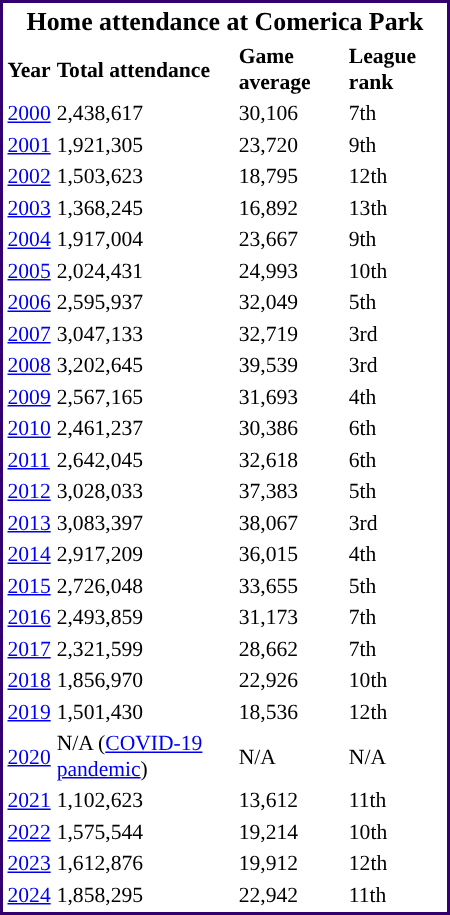<table cellpadding="1" style="width:300px; font-size:90%; border:2px solid #33006F;">
<tr style="text-align:center; font-size:larger;">
<td colspan=5><strong>Home attendance at Comerica Park</strong></td>
</tr>
<tr style=>
<td><strong>Year</strong></td>
<td><strong>Total attendance</strong></td>
<td><strong>Game average</strong></td>
<td><strong>League rank</strong></td>
</tr>
<tr>
<td><a href='#'>2000</a></td>
<td>2,438,617</td>
<td>30,106</td>
<td>7th</td>
</tr>
<tr>
<td><a href='#'>2001</a></td>
<td>1,921,305</td>
<td>23,720</td>
<td>9th</td>
</tr>
<tr>
<td><a href='#'>2002</a></td>
<td>1,503,623</td>
<td>18,795</td>
<td>12th</td>
</tr>
<tr>
<td><a href='#'>2003</a></td>
<td>1,368,245</td>
<td>16,892</td>
<td>13th</td>
</tr>
<tr>
<td><a href='#'>2004</a></td>
<td>1,917,004</td>
<td>23,667</td>
<td>9th</td>
</tr>
<tr>
<td><a href='#'>2005</a></td>
<td>2,024,431</td>
<td>24,993</td>
<td>10th</td>
</tr>
<tr>
<td><a href='#'>2006</a></td>
<td>2,595,937</td>
<td>32,049</td>
<td>5th</td>
</tr>
<tr>
<td><a href='#'>2007</a></td>
<td>3,047,133</td>
<td>32,719</td>
<td>3rd</td>
</tr>
<tr>
<td><a href='#'>2008</a></td>
<td>3,202,645</td>
<td>39,539</td>
<td>3rd</td>
</tr>
<tr>
<td><a href='#'>2009</a></td>
<td>2,567,165</td>
<td>31,693</td>
<td>4th</td>
</tr>
<tr>
<td><a href='#'>2010</a></td>
<td>2,461,237</td>
<td>30,386</td>
<td>6th</td>
</tr>
<tr>
<td><a href='#'>2011</a></td>
<td>2,642,045</td>
<td>32,618</td>
<td>6th</td>
</tr>
<tr>
<td><a href='#'>2012</a></td>
<td>3,028,033</td>
<td>37,383</td>
<td>5th</td>
</tr>
<tr>
<td><a href='#'>2013</a></td>
<td>3,083,397</td>
<td>38,067</td>
<td>3rd</td>
</tr>
<tr>
<td><a href='#'>2014</a></td>
<td>2,917,209</td>
<td>36,015</td>
<td>4th</td>
</tr>
<tr>
<td><a href='#'>2015</a></td>
<td>2,726,048</td>
<td>33,655</td>
<td>5th</td>
</tr>
<tr>
<td><a href='#'>2016</a></td>
<td>2,493,859</td>
<td>31,173</td>
<td>7th</td>
</tr>
<tr>
<td><a href='#'>2017</a></td>
<td>2,321,599</td>
<td>28,662</td>
<td>7th</td>
</tr>
<tr>
<td><a href='#'>2018</a></td>
<td>1,856,970</td>
<td>22,926</td>
<td>10th</td>
</tr>
<tr>
<td><a href='#'>2019</a></td>
<td>1,501,430</td>
<td>18,536</td>
<td>12th</td>
</tr>
<tr>
<td><a href='#'>2020</a></td>
<td>N/A (<a href='#'>COVID-19 pandemic</a>)</td>
<td>N/A</td>
<td>N/A</td>
</tr>
<tr>
<td><a href='#'>2021</a></td>
<td>1,102,623</td>
<td>13,612</td>
<td>11th</td>
</tr>
<tr>
<td><a href='#'>2022</a></td>
<td>1,575,544</td>
<td>19,214</td>
<td>10th</td>
</tr>
<tr>
<td><a href='#'>2023</a></td>
<td>1,612,876</td>
<td>19,912</td>
<td>12th</td>
</tr>
<tr>
<td><a href='#'>2024</a></td>
<td>1,858,295</td>
<td>22,942</td>
<td>11th</td>
</tr>
</table>
